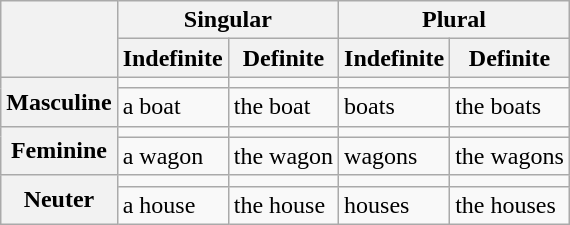<table class="wikitable">
<tr>
<th rowspan="2"></th>
<th colspan="2">Singular</th>
<th colspan="2">Plural</th>
</tr>
<tr>
<th>Indefinite</th>
<th>Definite</th>
<th>Indefinite</th>
<th>Definite</th>
</tr>
<tr>
<th rowspan="2">Masculine</th>
<td></td>
<td></td>
<td></td>
<td></td>
</tr>
<tr>
<td>a boat</td>
<td>the boat</td>
<td>boats</td>
<td>the boats</td>
</tr>
<tr>
<th rowspan="2">Feminine</th>
<td></td>
<td></td>
<td></td>
<td></td>
</tr>
<tr>
<td>a wagon</td>
<td>the wagon</td>
<td>wagons</td>
<td>the wagons</td>
</tr>
<tr>
<th rowspan="2">Neuter</th>
<td></td>
<td></td>
<td></td>
<td></td>
</tr>
<tr>
<td>a house</td>
<td>the house</td>
<td>houses</td>
<td>the houses</td>
</tr>
</table>
